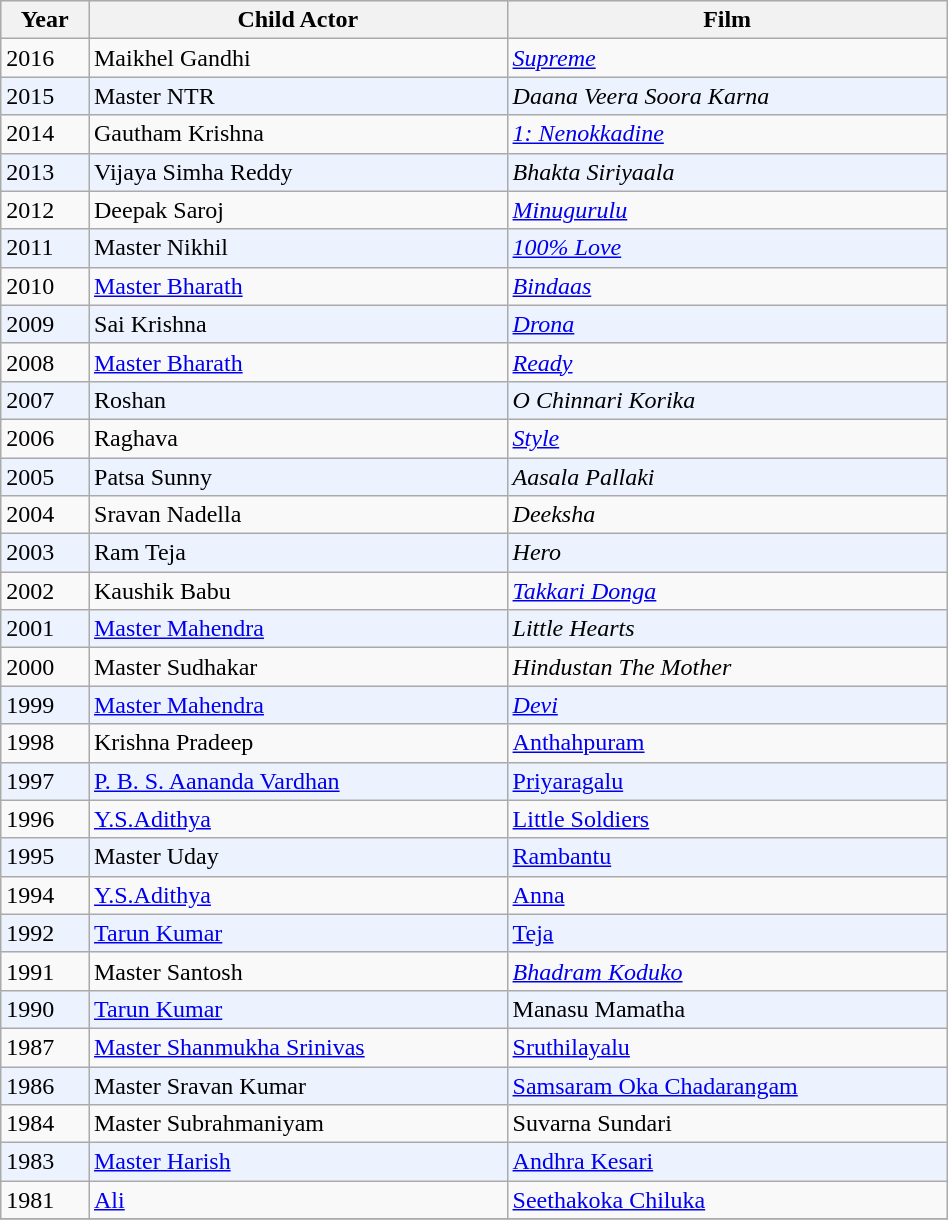<table class="wikitable sortable" border="0" width="50%">
<tr bgcolor="#d1e4fd">
<th>Year</th>
<th>Child Actor</th>
<th>Film</th>
</tr>
<tr>
<td>2016</td>
<td>Maikhel Gandhi</td>
<td><em><a href='#'>Supreme</a></em></td>
</tr>
<tr bgcolor=#edf3fe>
<td>2015</td>
<td>Master NTR</td>
<td><em>Daana Veera Soora Karna</em></td>
</tr>
<tr>
<td>2014</td>
<td>Gautham Krishna</td>
<td><em><a href='#'>1: Nenokkadine</a></em></td>
</tr>
<tr bgcolor=#edf3fe>
<td>2013</td>
<td>Vijaya Simha Reddy</td>
<td><em>Bhakta Siriyaala</em></td>
</tr>
<tr>
<td>2012</td>
<td>Deepak Saroj</td>
<td><em><a href='#'>Minugurulu</a></em></td>
</tr>
<tr bgcolor=#edf3fe>
<td>2011</td>
<td>Master Nikhil</td>
<td><em><a href='#'>100% Love</a></em></td>
</tr>
<tr>
<td>2010</td>
<td><a href='#'>Master Bharath</a></td>
<td><em><a href='#'>Bindaas</a></em></td>
</tr>
<tr bgcolor=#edf3fe>
<td>2009</td>
<td>Sai Krishna</td>
<td><em><a href='#'>Drona</a></em></td>
</tr>
<tr>
<td>2008</td>
<td><a href='#'>Master Bharath</a></td>
<td><em><a href='#'>Ready</a></em></td>
</tr>
<tr bgcolor=#edf3fe>
<td>2007</td>
<td>Roshan</td>
<td><em>O Chinnari Korika</em></td>
</tr>
<tr>
<td>2006</td>
<td>Raghava</td>
<td><em><a href='#'>Style</a></em></td>
</tr>
<tr bgcolor=#edf3fe>
<td>2005</td>
<td>Patsa Sunny</td>
<td><em>Aasala Pallaki</em></td>
</tr>
<tr>
<td>2004</td>
<td>Sravan Nadella</td>
<td><em>Deeksha</em></td>
</tr>
<tr bgcolor=#edf3fe>
<td>2003</td>
<td>Ram Teja</td>
<td><em>Hero</em></td>
</tr>
<tr>
<td>2002</td>
<td>Kaushik Babu</td>
<td><em><a href='#'>Takkari Donga</a></em></td>
</tr>
<tr bgcolor=#edf3fe>
<td>2001</td>
<td><a href='#'>Master Mahendra</a></td>
<td><em>Little Hearts</em></td>
</tr>
<tr>
<td>2000</td>
<td>Master Sudhakar</td>
<td><em>Hindustan The Mother</em></td>
</tr>
<tr bgcolor=#edf3fe>
<td>1999</td>
<td><a href='#'>Master Mahendra</a></td>
<td><em><a href='#'>Devi</a></em></td>
</tr>
<tr>
<td>1998</td>
<td>Krishna Pradeep</td>
<td><a href='#'>Anthahpuram</a></td>
</tr>
<tr bgcolor=#edf3fe>
<td>1997</td>
<td><a href='#'>P. B. S. Aananda Vardhan</a></td>
<td><a href='#'>Priyaragalu</a></td>
</tr>
<tr>
<td>1996</td>
<td><a href='#'>Y.S.Adithya</a></td>
<td><a href='#'>Little Soldiers</a></td>
</tr>
<tr bgcolor=#edf3fe>
<td>1995</td>
<td>Master Uday</td>
<td><a href='#'>Rambantu</a></td>
</tr>
<tr>
<td>1994</td>
<td><a href='#'>Y.S.Adithya</a></td>
<td><a href='#'>Anna</a></td>
</tr>
<tr bgcolor=#edf3fe>
<td>1992</td>
<td><a href='#'>Tarun Kumar</a></td>
<td><a href='#'>Teja</a></td>
</tr>
<tr>
<td>1991</td>
<td>Master Santosh</td>
<td><em><a href='#'>Bhadram Koduko</a></em></td>
</tr>
<tr bgcolor=#edf3fe>
<td>1990</td>
<td><a href='#'>Tarun Kumar</a></td>
<td>Manasu Mamatha</td>
</tr>
<tr>
<td>1987</td>
<td><a href='#'>Master Shanmukha Srinivas</a></td>
<td><a href='#'>Sruthilayalu</a></td>
</tr>
<tr bgcolor=#edf3fe>
<td>1986</td>
<td>Master Sravan Kumar</td>
<td><a href='#'>Samsaram Oka Chadarangam</a></td>
</tr>
<tr>
<td>1984</td>
<td>Master Subrahmaniyam</td>
<td>Suvarna Sundari</td>
</tr>
<tr bgcolor=#edf3fe>
<td>1983</td>
<td><a href='#'>Master Harish</a></td>
<td><a href='#'>Andhra Kesari</a></td>
</tr>
<tr>
<td>1981</td>
<td><a href='#'>Ali</a></td>
<td><a href='#'>Seethakoka Chiluka</a></td>
</tr>
<tr>
</tr>
</table>
